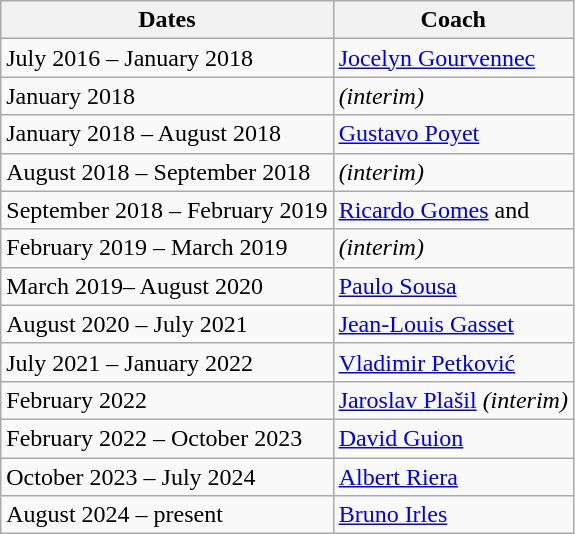<table class="wikitable">
<tr>
<th>Dates</th>
<th>Coach</th>
</tr>
<tr>
<td>July 2016 – January 2018</td>
<td> <a href='#'>Jocelyn Gourvennec</a></td>
</tr>
<tr>
<td>January 2018</td>
<td>  <em>(interim)</em></td>
</tr>
<tr>
<td>January 2018 – August 2018</td>
<td> <a href='#'>Gustavo Poyet</a></td>
</tr>
<tr>
<td>August 2018 – September 2018</td>
<td>  <em>(interim)</em></td>
</tr>
<tr>
<td>September 2018 – February 2019</td>
<td> <a href='#'>Ricardo Gomes</a> and  </td>
</tr>
<tr>
<td>February 2019 – March 2019</td>
<td>  <em>(interim)</em></td>
</tr>
<tr>
<td>March 2019– August 2020</td>
<td> <a href='#'>Paulo Sousa</a></td>
</tr>
<tr>
<td>August 2020 – July 2021</td>
<td> <a href='#'>Jean-Louis Gasset</a></td>
</tr>
<tr>
<td>July 2021 – January 2022</td>
<td> <a href='#'>Vladimir Petković</a></td>
</tr>
<tr>
<td>February 2022</td>
<td> <a href='#'>Jaroslav Plašil</a> <em>(interim)</em></td>
</tr>
<tr>
<td>February 2022 – October 2023</td>
<td> <a href='#'>David Guion</a></td>
</tr>
<tr>
<td>October 2023 – July 2024</td>
<td> <a href='#'>Albert Riera</a></td>
</tr>
<tr>
<td>August 2024 – present</td>
<td> <a href='#'>Bruno Irles</a></td>
</tr>
</table>
